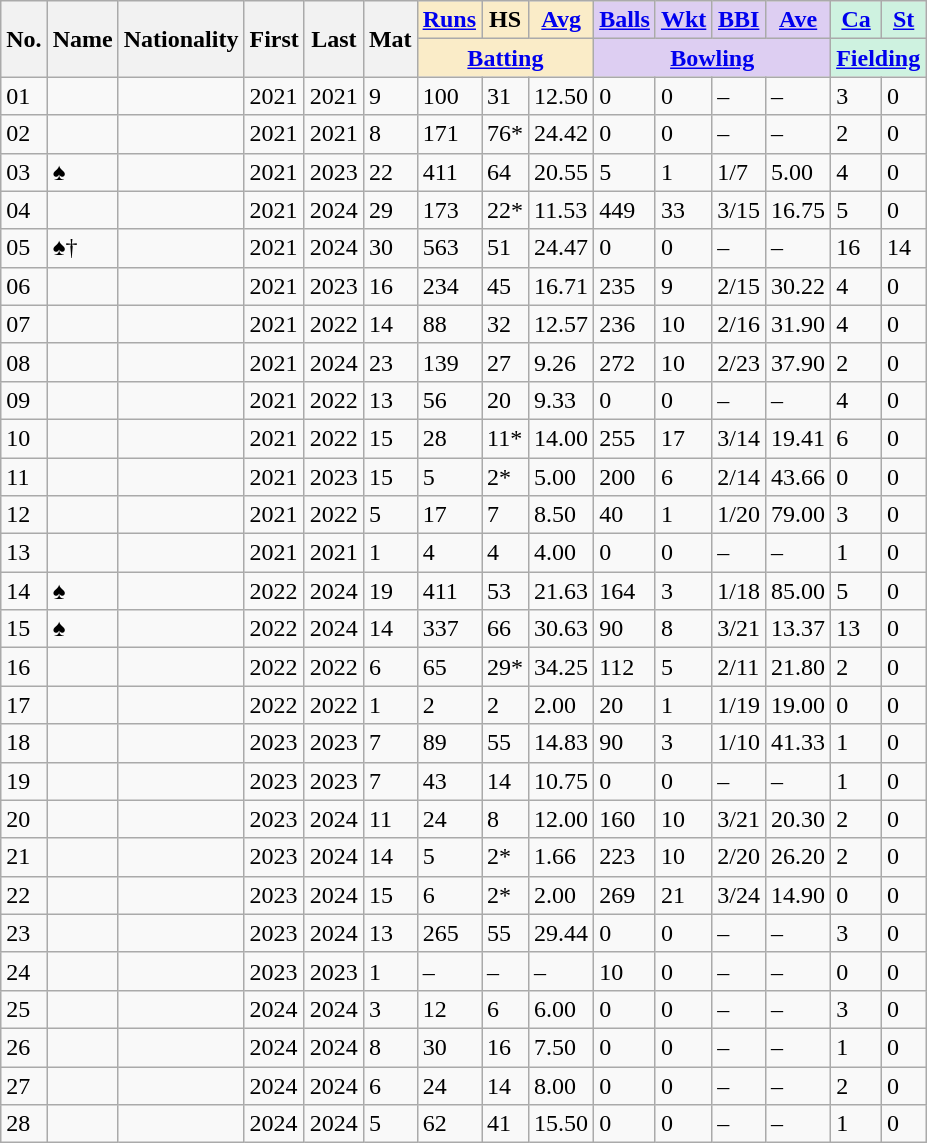<table class="wikitable sortable">
<tr align="center">
<th rowspan="2">No.</th>
<th rowspan="2">Name</th>
<th rowspan="2">Nationality</th>
<th rowspan="2">First</th>
<th rowspan="2">Last</th>
<th rowspan="2">Mat</th>
<th style="background:#faecc8"><a href='#'>Runs</a></th>
<th style="background:#faecc8">HS</th>
<th style="background:#faecc8"><a href='#'>Avg</a></th>
<th style="background:#ddcef2"><a href='#'>Balls</a></th>
<th style="background:#ddcef2"><a href='#'>Wkt</a></th>
<th style="background:#ddcef2"><a href='#'>BBI</a></th>
<th style="background:#ddcef2"><a href='#'>Ave</a></th>
<th style="background:#cef2e0"><a href='#'>Ca</a></th>
<th style="background:#cef2e0"><a href='#'>St</a></th>
</tr>
<tr class="unsortable">
<th colspan=3 style="background:#faecc8"><a href='#'>Batting</a></th>
<th colspan=4 style="background:#ddcef2"><a href='#'>Bowling</a></th>
<th colspan=2 style="background:#cef2e0"><a href='#'>Fielding</a></th>
</tr>
<tr>
<td><span>0</span>1</td>
<td><strong></strong></td>
<td></td>
<td>2021</td>
<td>2021</td>
<td>9</td>
<td>100</td>
<td>31</td>
<td>12.50</td>
<td>0</td>
<td>0</td>
<td>–</td>
<td>–</td>
<td>3</td>
<td>0</td>
</tr>
<tr>
<td><span>0</span>2</td>
<td><strong></strong></td>
<td></td>
<td>2021</td>
<td>2021</td>
<td>8</td>
<td>171</td>
<td>76*</td>
<td>24.42</td>
<td>0</td>
<td>0</td>
<td>–</td>
<td>–</td>
<td>2</td>
<td>0</td>
</tr>
<tr>
<td><span>0</span>3</td>
<td> ♠</td>
<td></td>
<td>2021</td>
<td>2023</td>
<td>22</td>
<td>411</td>
<td>64</td>
<td>20.55</td>
<td>5</td>
<td>1</td>
<td>1/7</td>
<td>5.00</td>
<td>4</td>
<td>0</td>
</tr>
<tr>
<td><span>0</span>4</td>
<td></td>
<td></td>
<td>2021</td>
<td>2024</td>
<td>29</td>
<td>173</td>
<td>22*</td>
<td>11.53</td>
<td>449</td>
<td>33</td>
<td>3/15</td>
<td>16.75</td>
<td>5</td>
<td>0</td>
</tr>
<tr>
<td><span>0</span>5</td>
<td> ♠†</td>
<td></td>
<td>2021</td>
<td>2024</td>
<td>30</td>
<td>563</td>
<td>51</td>
<td>24.47</td>
<td>0</td>
<td>0</td>
<td>–</td>
<td>–</td>
<td>16</td>
<td>14</td>
</tr>
<tr>
<td><span>0</span>6</td>
<td><strong></strong></td>
<td></td>
<td>2021</td>
<td>2023</td>
<td>16</td>
<td>234</td>
<td>45</td>
<td>16.71</td>
<td>235</td>
<td>9</td>
<td>2/15</td>
<td>30.22</td>
<td>4</td>
<td>0</td>
</tr>
<tr>
<td><span>0</span>7</td>
<td></td>
<td></td>
<td>2021</td>
<td>2022</td>
<td>14</td>
<td>88</td>
<td>32</td>
<td>12.57</td>
<td>236</td>
<td>10</td>
<td>2/16</td>
<td>31.90</td>
<td>4</td>
<td>0</td>
</tr>
<tr>
<td><span>0</span>8</td>
<td></td>
<td></td>
<td>2021</td>
<td>2024</td>
<td>23</td>
<td>139</td>
<td>27</td>
<td>9.26</td>
<td>272</td>
<td>10</td>
<td>2/23</td>
<td>37.90</td>
<td>2</td>
<td>0</td>
</tr>
<tr>
<td><span>0</span>9</td>
<td></td>
<td></td>
<td>2021</td>
<td>2022</td>
<td>13</td>
<td>56</td>
<td>20</td>
<td>9.33</td>
<td>0</td>
<td>0</td>
<td>–</td>
<td>–</td>
<td>4</td>
<td>0</td>
</tr>
<tr>
<td>10</td>
<td></td>
<td></td>
<td>2021</td>
<td>2022</td>
<td>15</td>
<td>28</td>
<td>11*</td>
<td>14.00</td>
<td>255</td>
<td>17</td>
<td>3/14</td>
<td>19.41</td>
<td>6</td>
<td>0</td>
</tr>
<tr>
<td>11</td>
<td></td>
<td></td>
<td>2021</td>
<td>2023</td>
<td>15</td>
<td>5</td>
<td>2*</td>
<td>5.00</td>
<td>200</td>
<td>6</td>
<td>2/14</td>
<td>43.66</td>
<td>0</td>
<td>0</td>
</tr>
<tr>
<td>12</td>
<td></td>
<td></td>
<td>2021</td>
<td>2022</td>
<td>5</td>
<td>17</td>
<td>7</td>
<td>8.50</td>
<td>40</td>
<td>1</td>
<td>1/20</td>
<td>79.00</td>
<td>3</td>
<td>0</td>
</tr>
<tr>
<td>13</td>
<td></td>
<td></td>
<td>2021</td>
<td>2021</td>
<td>1</td>
<td>4</td>
<td>4</td>
<td>4.00</td>
<td>0</td>
<td>0</td>
<td>–</td>
<td>–</td>
<td>1</td>
<td>0</td>
</tr>
<tr>
<td>14</td>
<td><strong></strong> ♠</td>
<td></td>
<td>2022</td>
<td>2024</td>
<td>19</td>
<td>411</td>
<td>53</td>
<td>21.63</td>
<td>164</td>
<td>3</td>
<td>1/18</td>
<td>85.00</td>
<td>5</td>
<td>0</td>
</tr>
<tr>
<td>15</td>
<td><strong></strong> ♠</td>
<td></td>
<td>2022</td>
<td>2024</td>
<td>14</td>
<td>337</td>
<td>66</td>
<td>30.63</td>
<td>90</td>
<td>8</td>
<td>3/21</td>
<td>13.37</td>
<td>13</td>
<td>0</td>
</tr>
<tr>
<td>16</td>
<td><strong></strong></td>
<td></td>
<td>2022</td>
<td>2022</td>
<td>6</td>
<td>65</td>
<td>29*</td>
<td>34.25</td>
<td>112</td>
<td>5</td>
<td>2/11</td>
<td>21.80</td>
<td>2</td>
<td>0</td>
</tr>
<tr>
<td>17</td>
<td></td>
<td></td>
<td>2022</td>
<td>2022</td>
<td>1</td>
<td>2</td>
<td>2</td>
<td>2.00</td>
<td>20</td>
<td>1</td>
<td>1/19</td>
<td>19.00</td>
<td>0</td>
<td>0</td>
</tr>
<tr>
<td>18</td>
<td><strong></strong></td>
<td></td>
<td>2023</td>
<td>2023</td>
<td>7</td>
<td>89</td>
<td>55</td>
<td>14.83</td>
<td>90</td>
<td>3</td>
<td>1/10</td>
<td>41.33</td>
<td>1</td>
<td>0</td>
</tr>
<tr>
<td>19</td>
<td></td>
<td></td>
<td>2023</td>
<td>2023</td>
<td>7</td>
<td>43</td>
<td>14</td>
<td>10.75</td>
<td>0</td>
<td>0</td>
<td>–</td>
<td>–</td>
<td>1</td>
<td>0</td>
</tr>
<tr>
<td>20</td>
<td></td>
<td></td>
<td>2023</td>
<td>2024</td>
<td>11</td>
<td>24</td>
<td>8</td>
<td>12.00</td>
<td>160</td>
<td>10</td>
<td>3/21</td>
<td>20.30</td>
<td>2</td>
<td>0</td>
</tr>
<tr>
<td>21</td>
<td></td>
<td></td>
<td>2023</td>
<td>2024</td>
<td>14</td>
<td>5</td>
<td>2*</td>
<td>1.66</td>
<td>223</td>
<td>10</td>
<td>2/20</td>
<td>26.20</td>
<td>2</td>
<td>0</td>
</tr>
<tr>
<td>22</td>
<td></td>
<td></td>
<td>2023</td>
<td>2024</td>
<td>15</td>
<td>6</td>
<td>2*</td>
<td>2.00</td>
<td>269</td>
<td>21</td>
<td>3/24</td>
<td>14.90</td>
<td>0</td>
<td>0</td>
</tr>
<tr>
<td>23</td>
<td></td>
<td></td>
<td>2023</td>
<td>2024</td>
<td>13</td>
<td>265</td>
<td>55</td>
<td>29.44</td>
<td>0</td>
<td>0</td>
<td>–</td>
<td>–</td>
<td>3</td>
<td>0</td>
</tr>
<tr>
<td>24</td>
<td></td>
<td></td>
<td>2023</td>
<td>2023</td>
<td>1</td>
<td>–</td>
<td>–</td>
<td>–</td>
<td>10</td>
<td>0</td>
<td>–</td>
<td>–</td>
<td>0</td>
<td>0</td>
</tr>
<tr>
<td>25</td>
<td><strong></strong></td>
<td></td>
<td>2024</td>
<td>2024</td>
<td>3</td>
<td>12</td>
<td>6</td>
<td>6.00</td>
<td>0</td>
<td>0</td>
<td>–</td>
<td>–</td>
<td>3</td>
<td>0</td>
</tr>
<tr>
<td>26</td>
<td></td>
<td></td>
<td>2024</td>
<td>2024</td>
<td>8</td>
<td>30</td>
<td>16</td>
<td>7.50</td>
<td>0</td>
<td>0</td>
<td>–</td>
<td>–</td>
<td>1</td>
<td>0</td>
</tr>
<tr>
<td>27</td>
<td></td>
<td></td>
<td>2024</td>
<td>2024</td>
<td>6</td>
<td>24</td>
<td>14</td>
<td>8.00</td>
<td>0</td>
<td>0</td>
<td>–</td>
<td>–</td>
<td>2</td>
<td>0</td>
</tr>
<tr>
<td>28</td>
<td><strong></strong></td>
<td></td>
<td>2024</td>
<td>2024</td>
<td>5</td>
<td>62</td>
<td>41</td>
<td>15.50</td>
<td>0</td>
<td>0</td>
<td>–</td>
<td>–</td>
<td>1</td>
<td>0</td>
</tr>
</table>
